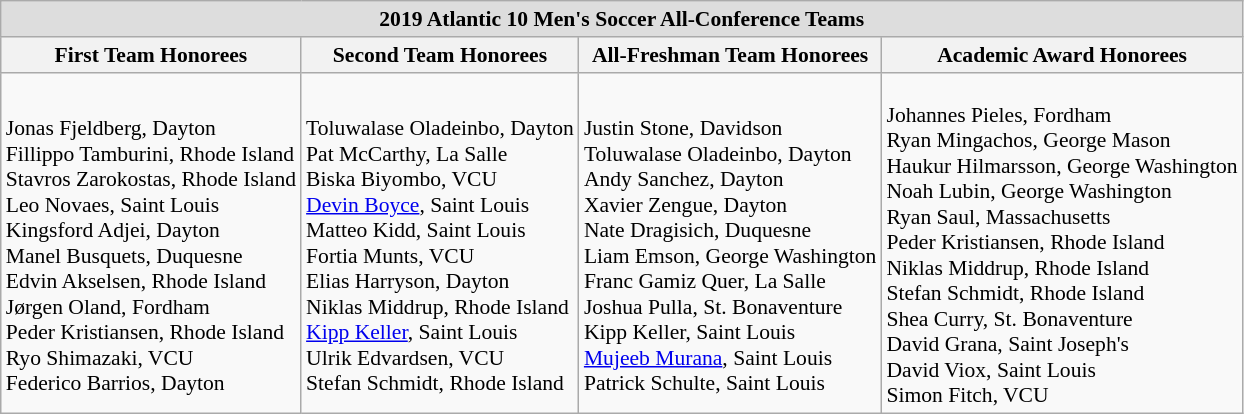<table class="wikitable" style="white-space:nowrap; font-size:90%;">
<tr>
<td colspan="4" style="text-align:center; background:#ddd;"><strong>2019 Atlantic 10 Men's Soccer All-Conference Teams</strong></td>
</tr>
<tr>
<th>First Team Honorees</th>
<th>Second Team Honorees</th>
<th>All-Freshman Team Honorees</th>
<th>Academic Award Honorees</th>
</tr>
<tr>
<td><br>Jonas Fjeldberg, Dayton<br>
Fillippo Tamburini, Rhode Island<br>
Stavros Zarokostas, Rhode Island<br>
Leo Novaes, Saint Louis<br>
Kingsford Adjei, Dayton<br>
Manel Busquets, Duquesne<br>
Edvin Akselsen, Rhode Island<br>
Jørgen Oland, Fordham<br>
Peder Kristiansen, Rhode Island<br>
Ryo Shimazaki, VCU<br>
Federico Barrios, Dayton</td>
<td><br>Toluwalase Oladeinbo, Dayton<br>
Pat McCarthy, La Salle<br>
Biska Biyombo, VCU<br>
<a href='#'>Devin Boyce</a>, Saint Louis<br>
Matteo Kidd, Saint Louis<br>
Fortia Munts, VCU<br>
Elias Harryson, Dayton<br>
Niklas Middrup, Rhode Island<br>
<a href='#'>Kipp Keller</a>, Saint Louis<br>
Ulrik Edvardsen, VCU<br>
Stefan Schmidt, Rhode Island</td>
<td><br>Justin Stone, Davidson<br>
Toluwalase Oladeinbo, Dayton<br>
Andy Sanchez, Dayton<br>
Xavier Zengue, Dayton<br>
Nate Dragisich, Duquesne<br>
Liam Emson, George Washington<br>
Franc Gamiz Quer, La Salle<br>
Joshua Pulla, St. Bonaventure<br>
Kipp Keller, Saint Louis<br>
<a href='#'>Mujeeb Murana</a>, Saint Louis<br>
Patrick Schulte, Saint Louis</td>
<td><br>Johannes Pieles, Fordham<br>
Ryan Mingachos, George Mason<br>
Haukur Hilmarsson, George Washington<br>
Noah Lubin, George Washington<br>
Ryan Saul, Massachusetts<br>
Peder Kristiansen, Rhode Island<br>
Niklas Middrup, Rhode Island<br>
Stefan Schmidt, Rhode Island<br>
Shea Curry, St. Bonaventure<br>
David Grana, Saint Joseph's<br>
David Viox, Saint Louis<br>
Simon Fitch, VCU</td>
</tr>
</table>
